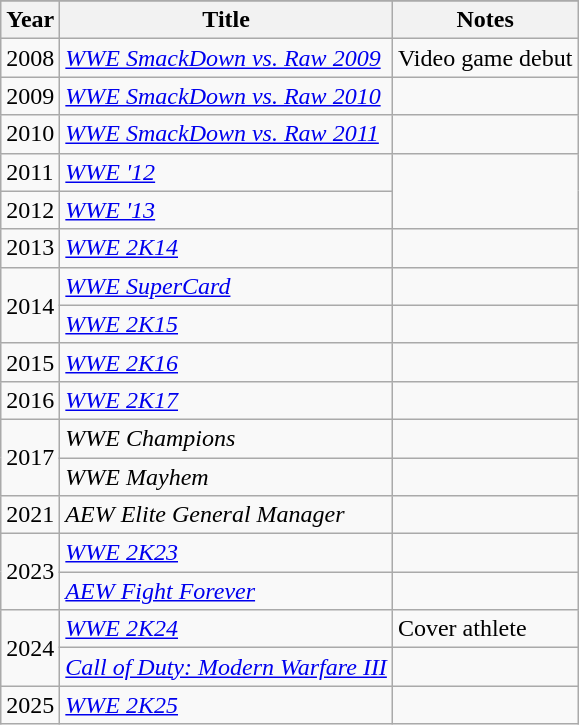<table class="wikitable sortable">
<tr>
</tr>
<tr>
<th>Year</th>
<th>Title</th>
<th>Notes</th>
</tr>
<tr>
<td>2008</td>
<td><em><a href='#'>WWE SmackDown vs. Raw 2009</a></em></td>
<td>Video game debut</td>
</tr>
<tr>
<td>2009</td>
<td><em><a href='#'>WWE SmackDown vs. Raw 2010</a></em></td>
<td></td>
</tr>
<tr>
<td>2010</td>
<td><em><a href='#'>WWE SmackDown vs. Raw 2011</a></em></td>
<td></td>
</tr>
<tr>
<td>2011</td>
<td><em><a href='#'>WWE '12</a></em></td>
</tr>
<tr>
<td>2012</td>
<td><em><a href='#'>WWE '13</a></em></td>
</tr>
<tr>
<td>2013</td>
<td><em><a href='#'>WWE 2K14</a></em></td>
<td></td>
</tr>
<tr>
<td rowspan="2">2014</td>
<td><em><a href='#'>WWE SuperCard</a></em></td>
<td></td>
</tr>
<tr>
<td><em><a href='#'>WWE 2K15</a></em></td>
<td></td>
</tr>
<tr>
<td>2015</td>
<td><em><a href='#'>WWE 2K16</a></em></td>
<td></td>
</tr>
<tr>
<td>2016</td>
<td><em><a href='#'>WWE 2K17</a></em></td>
<td></td>
</tr>
<tr>
<td rowspan="2">2017</td>
<td><em>WWE Champions</em></td>
</tr>
<tr>
<td><em>WWE Mayhem</em></td>
<td></td>
</tr>
<tr>
<td>2021</td>
<td><em>AEW Elite General Manager</em></td>
<td></td>
</tr>
<tr>
<td rowspan="2">2023</td>
<td><em><a href='#'>WWE 2K23</a></em></td>
<td></td>
</tr>
<tr>
<td><em><a href='#'>AEW Fight Forever</a></em></td>
<td></td>
</tr>
<tr>
<td rowspan="2">2024</td>
<td><em><a href='#'>WWE 2K24</a></em></td>
<td>Cover athlete</td>
</tr>
<tr>
<td><em><a href='#'>Call of Duty: Modern Warfare III</a></em></td>
<td></td>
</tr>
<tr>
<td>2025</td>
<td><em><a href='#'>WWE 2K25</a></em></td>
</tr>
</table>
